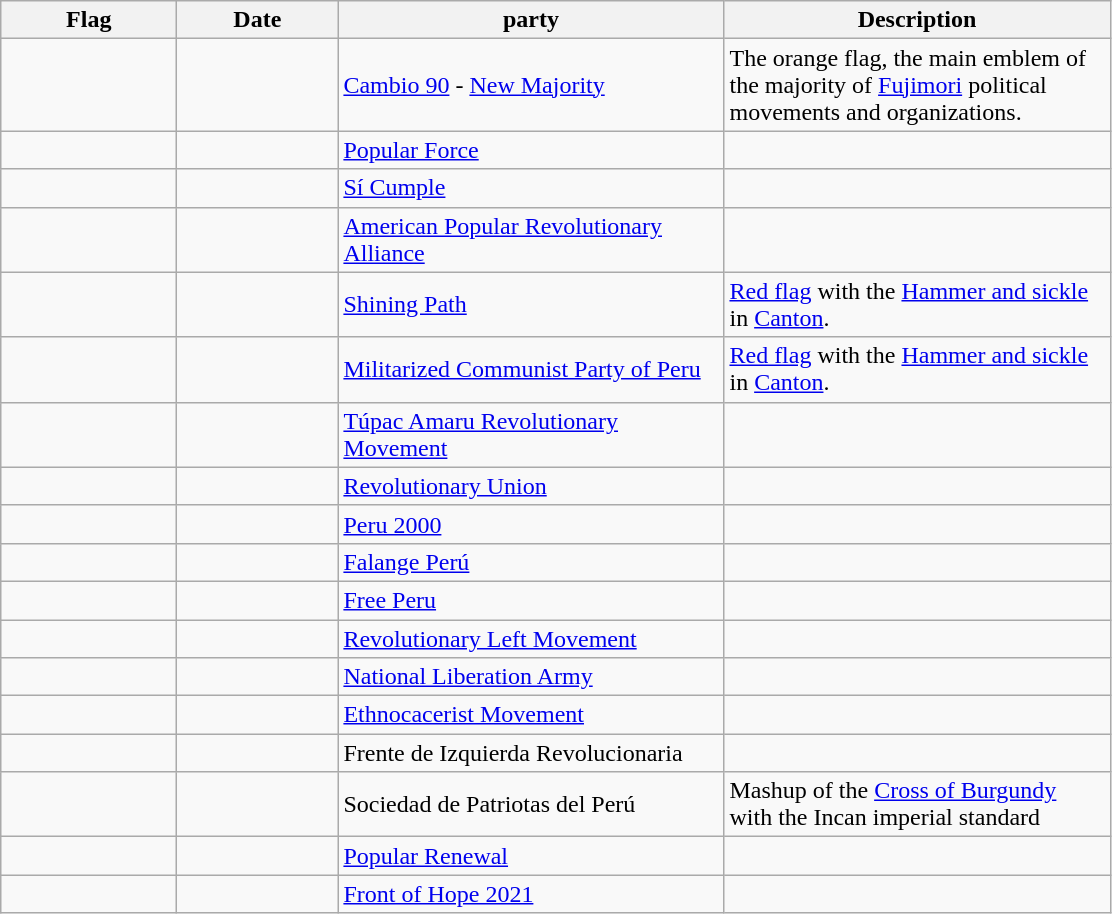<table class="wikitable">
<tr>
<th width="110">Flag</th>
<th width="100">Date</th>
<th width="250">party</th>
<th width="250">Description</th>
</tr>
<tr>
<td></td>
<td></td>
<td><a href='#'>Cambio 90</a> - <a href='#'>New Majority</a></td>
<td>The orange flag, the main emblem of the majority of <a href='#'>Fujimori</a> political movements and organizations.</td>
</tr>
<tr>
<td></td>
<td></td>
<td><a href='#'>Popular Force</a></td>
<td></td>
</tr>
<tr>
<td></td>
<td></td>
<td><a href='#'>Sí Cumple</a></td>
<td></td>
</tr>
<tr>
<td></td>
<td></td>
<td><a href='#'>American Popular Revolutionary Alliance</a></td>
<td></td>
</tr>
<tr>
<td></td>
<td></td>
<td><a href='#'>Shining Path</a></td>
<td><a href='#'>Red flag</a> with the <a href='#'>Hammer and sickle</a> in <a href='#'>Canton</a>.</td>
</tr>
<tr>
<td></td>
<td></td>
<td><a href='#'>Militarized Communist Party of Peru</a></td>
<td><a href='#'>Red flag</a> with the <a href='#'>Hammer and sickle</a> in <a href='#'>Canton</a>.</td>
</tr>
<tr>
<td></td>
<td></td>
<td><a href='#'>Túpac Amaru Revolutionary Movement</a></td>
<td></td>
</tr>
<tr>
<td></td>
<td></td>
<td><a href='#'>Revolutionary Union</a></td>
<td></td>
</tr>
<tr>
<td></td>
<td></td>
<td><a href='#'>Peru 2000</a></td>
<td></td>
</tr>
<tr>
<td></td>
<td></td>
<td><a href='#'>Falange Perú</a></td>
<td></td>
</tr>
<tr>
<td></td>
<td></td>
<td><a href='#'>Free Peru</a></td>
<td></td>
</tr>
<tr>
<td></td>
<td></td>
<td><a href='#'>Revolutionary Left Movement</a></td>
<td></td>
</tr>
<tr>
<td></td>
<td></td>
<td><a href='#'>National Liberation Army</a></td>
<td></td>
</tr>
<tr>
<td></td>
<td></td>
<td><a href='#'>Ethnocacerist Movement</a></td>
<td></td>
</tr>
<tr>
<td></td>
<td></td>
<td>Frente de Izquierda Revolucionaria</td>
<td></td>
</tr>
<tr>
<td></td>
<td></td>
<td>Sociedad de Patriotas del Perú</td>
<td>Mashup of the <a href='#'>Cross of Burgundy</a> with the Incan imperial standard</td>
</tr>
<tr>
<td></td>
<td></td>
<td><a href='#'>Popular Renewal</a></td>
<td></td>
</tr>
<tr>
<td></td>
<td></td>
<td><a href='#'>Front of Hope 2021</a></td>
<td></td>
</tr>
</table>
